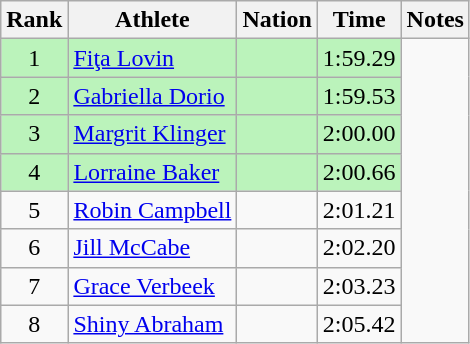<table class="wikitable sortable" style="text-align:center">
<tr>
<th>Rank</th>
<th>Athlete</th>
<th>Nation</th>
<th>Time</th>
<th>Notes</th>
</tr>
<tr style="background:#bbf3bb;">
<td>1</td>
<td align=left><a href='#'>Fiţa Lovin</a></td>
<td align=left></td>
<td>1:59.29</td>
</tr>
<tr style="background:#bbf3bb;">
<td>2</td>
<td align=left><a href='#'>Gabriella Dorio</a></td>
<td align=left></td>
<td>1:59.53</td>
</tr>
<tr style="background:#bbf3bb;">
<td>3</td>
<td align=left><a href='#'>Margrit Klinger</a></td>
<td align=left></td>
<td>2:00.00</td>
</tr>
<tr style="background:#bbf3bb;">
<td>4</td>
<td align=left><a href='#'>Lorraine Baker</a></td>
<td align=left></td>
<td>2:00.66</td>
</tr>
<tr>
<td>5</td>
<td align=left><a href='#'>Robin Campbell</a></td>
<td align=left></td>
<td>2:01.21</td>
</tr>
<tr>
<td>6</td>
<td align=left><a href='#'>Jill McCabe</a></td>
<td align=left></td>
<td>2:02.20</td>
</tr>
<tr>
<td>7</td>
<td align=left><a href='#'>Grace Verbeek</a></td>
<td align=left></td>
<td>2:03.23</td>
</tr>
<tr>
<td>8</td>
<td align=left><a href='#'>Shiny Abraham</a></td>
<td align=left></td>
<td>2:05.42</td>
</tr>
</table>
